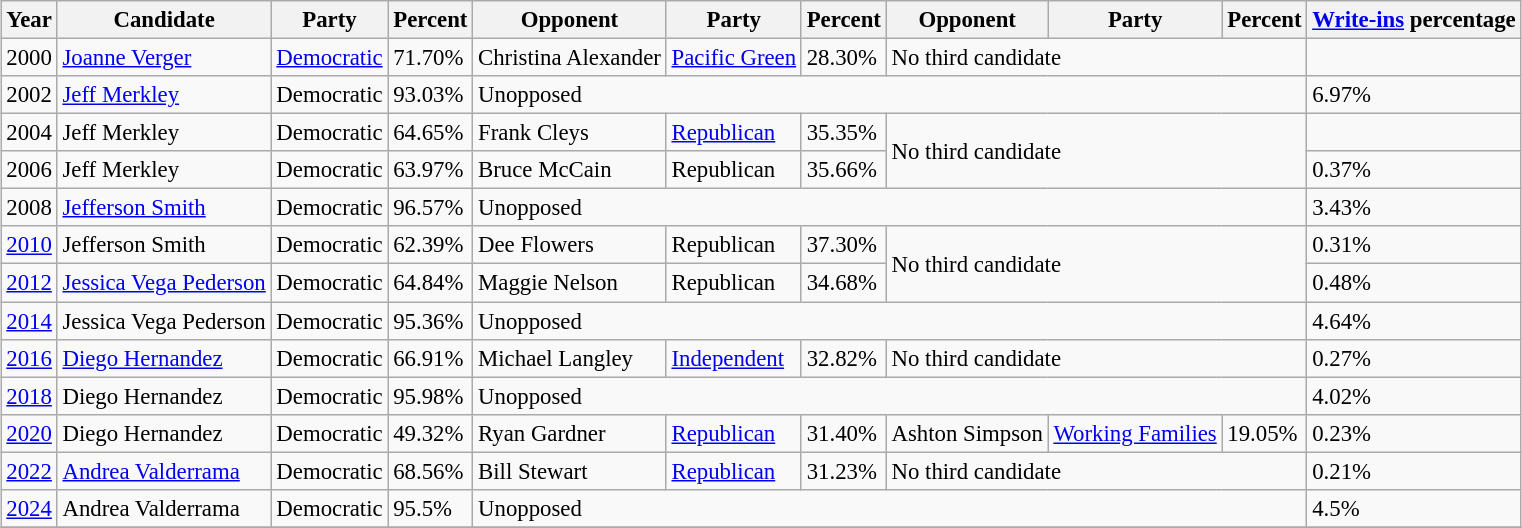<table class="wikitable sortable" style="margin:0.5em auto; font-size:95%;">
<tr>
<th>Year</th>
<th>Candidate</th>
<th>Party</th>
<th>Percent</th>
<th>Opponent</th>
<th>Party</th>
<th>Percent</th>
<th>Opponent</th>
<th>Party</th>
<th>Percent</th>
<th><a href='#'>Write-ins</a> percentage</th>
</tr>
<tr>
<td>2000</td>
<td><a href='#'>Joanne Verger</a></td>
<td><a href='#'>Democratic</a></td>
<td>71.70%</td>
<td>Christina Alexander</td>
<td><a href='#'>Pacific Green</a></td>
<td>28.30%</td>
<td colspan="3">No third candidate</td>
<td></td>
</tr>
<tr>
<td>2002</td>
<td><a href='#'>Jeff Merkley</a></td>
<td>Democratic</td>
<td>93.03%</td>
<td colspan="6">Unopposed</td>
<td>6.97%</td>
</tr>
<tr>
<td>2004</td>
<td>Jeff Merkley</td>
<td>Democratic</td>
<td>64.65%</td>
<td>Frank Cleys</td>
<td><a href='#'>Republican</a></td>
<td>35.35%</td>
<td colspan="3" rowspan="2">No third candidate</td>
<td></td>
</tr>
<tr>
<td>2006</td>
<td>Jeff Merkley</td>
<td>Democratic</td>
<td>63.97%</td>
<td>Bruce McCain</td>
<td>Republican</td>
<td>35.66%</td>
<td>0.37%</td>
</tr>
<tr>
<td>2008</td>
<td><a href='#'>Jefferson Smith</a></td>
<td>Democratic</td>
<td>96.57%</td>
<td colspan="6">Unopposed</td>
<td>3.43%</td>
</tr>
<tr>
<td><a href='#'>2010</a></td>
<td>Jefferson Smith</td>
<td>Democratic</td>
<td>62.39%</td>
<td>Dee Flowers</td>
<td>Republican</td>
<td>37.30%</td>
<td colspan="3" rowspan="2">No third candidate</td>
<td>0.31%</td>
</tr>
<tr>
<td><a href='#'>2012</a></td>
<td><a href='#'>Jessica Vega Pederson</a></td>
<td>Democratic</td>
<td>64.84%</td>
<td>Maggie Nelson</td>
<td>Republican</td>
<td>34.68%</td>
<td>0.48%</td>
</tr>
<tr>
<td><a href='#'>2014</a></td>
<td>Jessica Vega Pederson</td>
<td>Democratic</td>
<td>95.36%</td>
<td colspan="6">Unopposed</td>
<td>4.64%</td>
</tr>
<tr>
<td><a href='#'>2016</a></td>
<td><a href='#'>Diego Hernandez</a></td>
<td>Democratic</td>
<td>66.91%</td>
<td>Michael Langley</td>
<td><a href='#'>Independent</a></td>
<td>32.82%</td>
<td colspan="3">No third candidate</td>
<td>0.27%</td>
</tr>
<tr>
<td><a href='#'>2018</a></td>
<td>Diego Hernandez</td>
<td>Democratic</td>
<td>95.98%</td>
<td colspan="6">Unopposed</td>
<td>4.02%</td>
</tr>
<tr>
<td><a href='#'>2020</a></td>
<td>Diego Hernandez</td>
<td>Democratic</td>
<td>49.32%</td>
<td>Ryan Gardner</td>
<td><a href='#'>Republican</a></td>
<td>31.40%</td>
<td>Ashton Simpson</td>
<td><a href='#'>Working Families</a></td>
<td>19.05%</td>
<td>0.23%</td>
</tr>
<tr>
<td><a href='#'>2022</a></td>
<td><a href='#'>Andrea Valderrama</a></td>
<td>Democratic</td>
<td>68.56%</td>
<td>Bill Stewart</td>
<td><a href='#'>Republican</a></td>
<td>31.23%</td>
<td colspan="3">No third candidate</td>
<td>0.21%</td>
</tr>
<tr>
<td><a href='#'>2024</a></td>
<td>Andrea Valderrama</td>
<td>Democratic</td>
<td>95.5%</td>
<td colspan="6">Unopposed</td>
<td>4.5%</td>
</tr>
<tr>
</tr>
</table>
